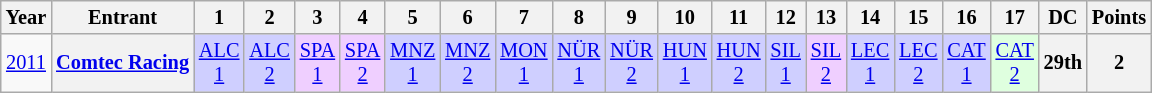<table class="wikitable" style="text-align:center; font-size:85%">
<tr>
<th>Year</th>
<th>Entrant</th>
<th>1</th>
<th>2</th>
<th>3</th>
<th>4</th>
<th>5</th>
<th>6</th>
<th>7</th>
<th>8</th>
<th>9</th>
<th>10</th>
<th>11</th>
<th>12</th>
<th>13</th>
<th>14</th>
<th>15</th>
<th>16</th>
<th>17</th>
<th>DC</th>
<th>Points</th>
</tr>
<tr>
<td><a href='#'>2011</a></td>
<th nowrap><a href='#'>Comtec Racing</a></th>
<td style="background:#CFCFFF;"><a href='#'>ALC<br>1</a><br></td>
<td style="background:#CFCFFF;"><a href='#'>ALC<br>2</a><br></td>
<td style="background:#EFCFFF;"><a href='#'>SPA<br>1</a><br></td>
<td style="background:#EFCFFF;"><a href='#'>SPA<br>2</a><br></td>
<td style="background:#CFCFFF;"><a href='#'>MNZ<br>1</a><br></td>
<td style="background:#CFCFFF;"><a href='#'>MNZ<br>2</a><br></td>
<td style="background:#CFCFFF;"><a href='#'>MON<br>1</a><br></td>
<td style="background:#CFCFFF;"><a href='#'>NÜR<br>1</a><br></td>
<td style="background:#CFCFFF;"><a href='#'>NÜR<br>2</a><br></td>
<td style="background:#CFCFFF;"><a href='#'>HUN<br>1</a><br></td>
<td style="background:#CFCFFF;"><a href='#'>HUN<br>2</a><br></td>
<td style="background:#CFCFFF;"><a href='#'>SIL<br>1</a><br></td>
<td style="background:#EFCFFF;"><a href='#'>SIL<br>2</a><br></td>
<td style="background:#CFCFFF;"><a href='#'>LEC<br>1</a><br></td>
<td style="background:#CFCFFF;"><a href='#'>LEC<br>2</a><br></td>
<td style="background:#CFCFFF;"><a href='#'>CAT<br>1</a><br></td>
<td style="background:#DFfFDF;"><a href='#'>CAT<br>2</a><br></td>
<th>29th</th>
<th>2</th>
</tr>
</table>
